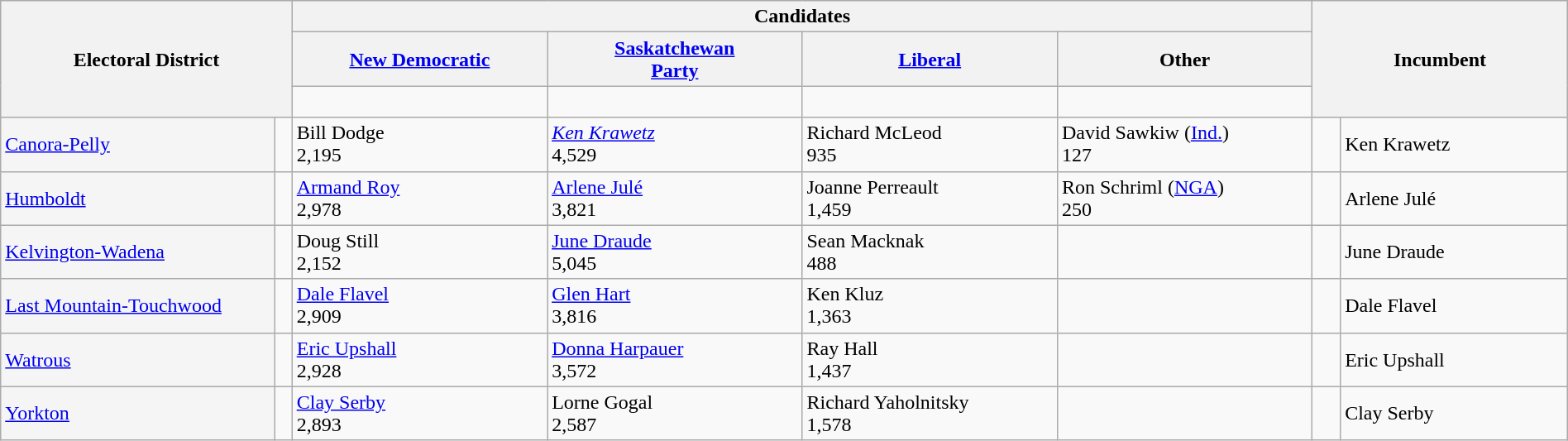<table class="wikitable" style="width:100%">
<tr>
<th style="width:16%;" rowspan=3 colspan=2>Electoral District</th>
<th colspan=4>Candidates</th>
<th style="width:14%;" rowspan=3 colspan=2>Incumbent</th>
</tr>
<tr>
<th width=14%><a href='#'>New Democratic</a></th>
<th width=14%><a href='#'>Saskatchewan<br>Party</a></th>
<th width=14%><a href='#'>Liberal</a></th>
<th width=14%>Other</th>
</tr>
<tr>
<td width=14% > </td>
<td width=14% > </td>
<td width=14% > </td>
<td width=14% > </td>
</tr>
<tr>
<td bgcolor=whitesmoke><a href='#'>Canora-Pelly</a></td>
<td> </td>
<td>Bill Dodge<br>2,195</td>
<td><em><a href='#'>Ken Krawetz</a></em><br>4,529</td>
<td>Richard McLeod<br>935</td>
<td>David Sawkiw (<a href='#'>Ind.</a>) <br>127</td>
<td> </td>
<td>Ken Krawetz</td>
</tr>
<tr>
<td bgcolor=whitesmoke><a href='#'>Humboldt</a></td>
<td> </td>
<td><a href='#'>Armand Roy</a><br>2,978</td>
<td><a href='#'>Arlene Julé</a><br>3,821</td>
<td>Joanne Perreault<br>1,459</td>
<td>Ron Schriml (<a href='#'>NGA</a>)<br>250</td>
<td> </td>
<td>Arlene Julé</td>
</tr>
<tr>
<td bgcolor=whitesmoke><a href='#'>Kelvington-Wadena</a></td>
<td> </td>
<td>Doug Still<br>2,152</td>
<td><a href='#'>June Draude</a><br>5,045</td>
<td>Sean Macknak<br>488</td>
<td></td>
<td> </td>
<td>June Draude</td>
</tr>
<tr>
<td bgcolor=whitesmoke><a href='#'>Last Mountain-Touchwood</a></td>
<td> </td>
<td><a href='#'>Dale Flavel</a><br>2,909</td>
<td><a href='#'>Glen Hart</a><br>3,816</td>
<td>Ken Kluz<br>1,363</td>
<td></td>
<td> </td>
<td>Dale Flavel</td>
</tr>
<tr>
<td bgcolor=whitesmoke><a href='#'>Watrous</a></td>
<td> </td>
<td><a href='#'>Eric Upshall</a><br>2,928</td>
<td><a href='#'>Donna Harpauer</a><br>3,572</td>
<td>Ray Hall<br>1,437</td>
<td></td>
<td> </td>
<td>Eric Upshall</td>
</tr>
<tr>
<td bgcolor=whitesmoke><a href='#'>Yorkton</a></td>
<td> </td>
<td><a href='#'>Clay Serby</a><br>2,893</td>
<td>Lorne Gogal <br>2,587</td>
<td>Richard Yaholnitsky<br>1,578</td>
<td></td>
<td> </td>
<td>Clay Serby</td>
</tr>
</table>
